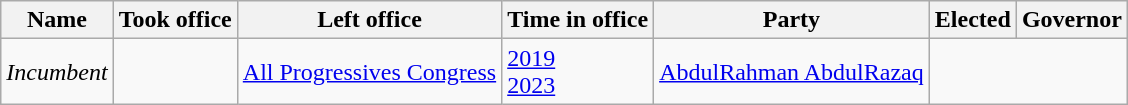<table class="wikitable">
<tr>
<th>Name</th>
<th>Took office</th>
<th>Left office</th>
<th>Time in office</th>
<th>Party</th>
<th>Elected</th>
<th>Governor</th>
</tr>
<tr>
<td><em>Incumbent</em></td>
<td></td>
<td><a href='#'>All Progressives Congress</a></td>
<td><a href='#'>2019</a><br><a href='#'>2023</a></td>
<td><a href='#'>AbdulRahman AbdulRazaq</a></td>
</tr>
</table>
